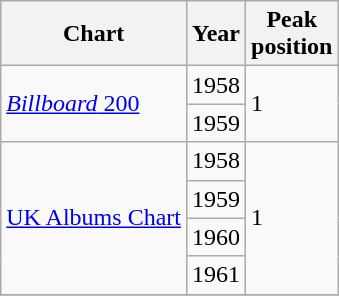<table class="wikitable sortable">
<tr>
<th>Chart</th>
<th>Year</th>
<th>Peak<br>position</th>
</tr>
<tr>
<td rowspan="2"><a href='#'><em>Billboard</em> 200</a></td>
<td align="left">1958</td>
<td rowspan="2">1</td>
</tr>
<tr>
<td align="left">1959</td>
</tr>
<tr>
<td rowspan="4"><a href='#'>UK Albums Chart</a></td>
<td align="left">1958</td>
<td rowspan="4">1</td>
</tr>
<tr>
<td align="left">1959</td>
</tr>
<tr>
<td align="left">1960</td>
</tr>
<tr>
<td align="left">1961</td>
</tr>
<tr>
</tr>
</table>
